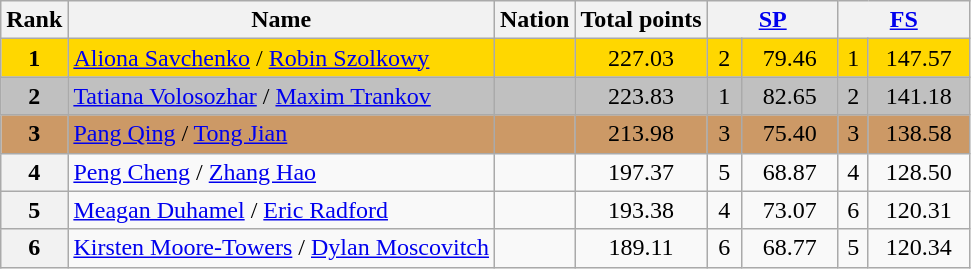<table class="wikitable sortable">
<tr>
<th>Rank</th>
<th>Name</th>
<th>Nation</th>
<th>Total points</th>
<th colspan="2" width="80px"><a href='#'>SP</a></th>
<th colspan="2" width="80px"><a href='#'>FS</a></th>
</tr>
<tr bgcolor="gold">
<td align="center"><strong>1</strong></td>
<td><a href='#'>Aliona Savchenko</a> / <a href='#'>Robin Szolkowy</a></td>
<td></td>
<td align="center">227.03</td>
<td align="center">2</td>
<td align="center">79.46</td>
<td align="center">1</td>
<td align="center">147.57</td>
</tr>
<tr bgcolor="silver">
<td align="center"><strong>2</strong></td>
<td><a href='#'>Tatiana Volosozhar</a> / <a href='#'>Maxim Trankov</a></td>
<td></td>
<td align="center">223.83</td>
<td align="center">1</td>
<td align="center">82.65</td>
<td align="center">2</td>
<td align="center">141.18</td>
</tr>
<tr bgcolor="cc9966">
<td align="center"><strong>3</strong></td>
<td><a href='#'>Pang Qing</a> / <a href='#'>Tong Jian</a></td>
<td></td>
<td align="center">213.98</td>
<td align="center">3</td>
<td align="center">75.40</td>
<td align="center">3</td>
<td align="center">138.58</td>
</tr>
<tr>
<th>4</th>
<td><a href='#'>Peng Cheng</a> / <a href='#'>Zhang Hao</a></td>
<td></td>
<td align="center">197.37</td>
<td align="center">5</td>
<td align="center">68.87</td>
<td align="center">4</td>
<td align="center">128.50</td>
</tr>
<tr>
<th>5</th>
<td><a href='#'>Meagan Duhamel</a> / <a href='#'>Eric Radford</a></td>
<td></td>
<td align="center">193.38</td>
<td align="center">4</td>
<td align="center">73.07</td>
<td align="center">6</td>
<td align="center">120.31</td>
</tr>
<tr>
<th>6</th>
<td><a href='#'>Kirsten Moore-Towers</a> / <a href='#'>Dylan Moscovitch</a></td>
<td></td>
<td align="center">189.11</td>
<td align="center">6</td>
<td align="center">68.77</td>
<td align="center">5</td>
<td align="center">120.34</td>
</tr>
</table>
